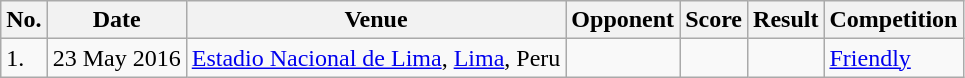<table class="wikitable">
<tr>
<th>No.</th>
<th>Date</th>
<th>Venue</th>
<th>Opponent</th>
<th>Score</th>
<th>Result</th>
<th>Competition</th>
</tr>
<tr>
<td>1.</td>
<td>23 May 2016</td>
<td><a href='#'>Estadio Nacional de Lima</a>, <a href='#'>Lima</a>, Peru</td>
<td></td>
<td></td>
<td></td>
<td><a href='#'>Friendly</a></td>
</tr>
</table>
